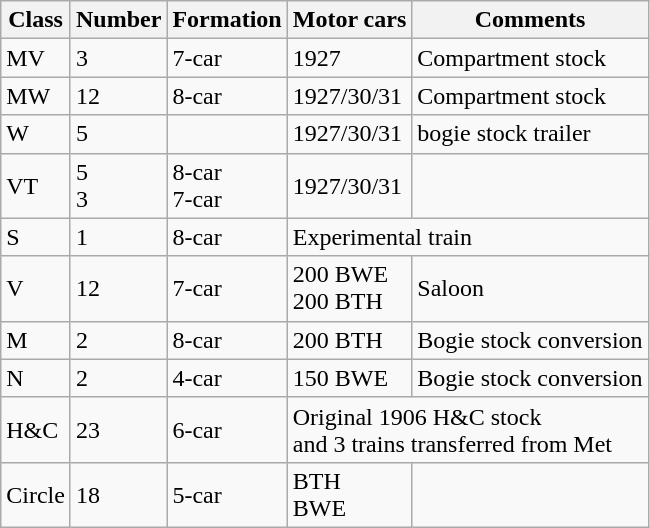<table class="wikitable">
<tr>
<th>Class</th>
<th>Number</th>
<th>Formation</th>
<th>Motor cars</th>
<th>Comments</th>
</tr>
<tr>
<td>MV</td>
<td>3</td>
<td>7-car</td>
<td>1927</td>
<td>Compartment stock</td>
</tr>
<tr>
<td>MW</td>
<td>12</td>
<td>8-car</td>
<td>1927/30/31</td>
<td>Compartment stock</td>
</tr>
<tr>
<td>W</td>
<td>5</td>
<td></td>
<td>1927/30/31</td>
<td>bogie stock trailer</td>
</tr>
<tr>
<td>VT</td>
<td>5<br> 3</td>
<td>8-car<br>7-car</td>
<td>1927/30/31</td>
<td></td>
</tr>
<tr>
<td>S</td>
<td>1</td>
<td>8-car</td>
<td colspan=2>Experimental train</td>
</tr>
<tr>
<td>V</td>
<td>12</td>
<td>7-car</td>
<td>200 BWE<br>200 BTH</td>
<td>Saloon</td>
</tr>
<tr>
<td>M</td>
<td>2</td>
<td>8-car</td>
<td>200 BTH</td>
<td>Bogie stock conversion</td>
</tr>
<tr>
<td>N</td>
<td>2</td>
<td>4-car</td>
<td>150 BWE</td>
<td>Bogie stock conversion</td>
</tr>
<tr>
<td>H&C</td>
<td>23</td>
<td>6-car</td>
<td colspan=2>Original 1906 H&C stock <br> and 3 trains transferred from Met</td>
</tr>
<tr>
<td>Circle</td>
<td>18</td>
<td>5-car</td>
<td>BTH<br>BWE</td>
<td></td>
</tr>
</table>
